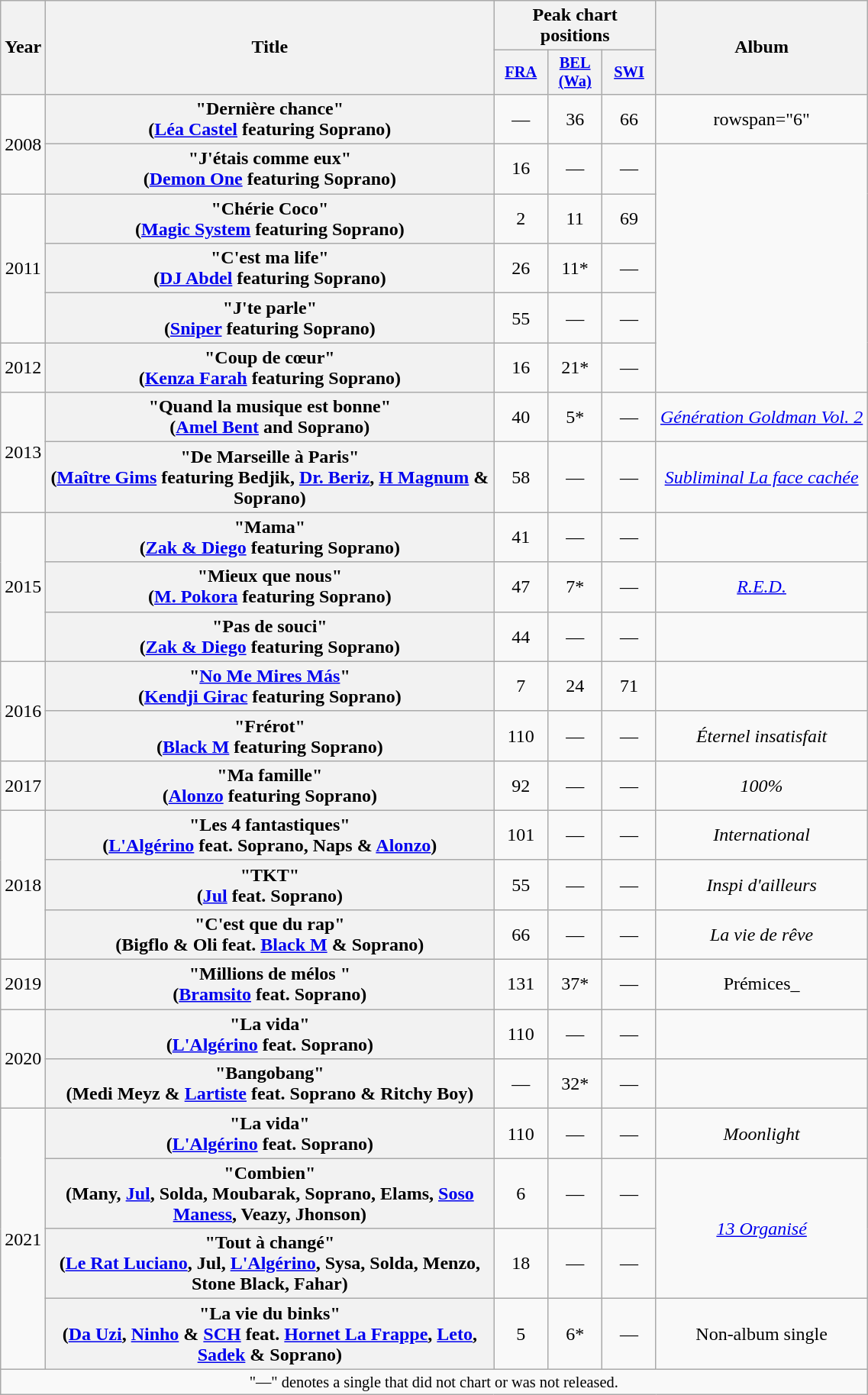<table class="wikitable plainrowheaders" style="text-align:center;">
<tr>
<th scope="col" rowspan="2" style="width:1em;">Year</th>
<th scope="col" rowspan="2" style="width:24em;">Title</th>
<th scope="col" colspan="3">Peak chart positions</th>
<th scope="col" rowspan="2">Album</th>
</tr>
<tr>
<th scope="col" style="width:3em;font-size:85%;"><a href='#'>FRA</a><br></th>
<th scope="col" style="width:3em;font-size:85%;"><a href='#'>BEL<br>(Wa)</a><br></th>
<th scope="col" style="width:3em;font-size:85%;"><a href='#'>SWI</a><br></th>
</tr>
<tr>
<td rowspan="2">2008</td>
<th scope="row">"Dernière chance"<br><span>(<a href='#'>Léa Castel</a> featuring Soprano)</span></th>
<td>—</td>
<td>36</td>
<td>66</td>
<td>rowspan="6" </td>
</tr>
<tr>
<th scope="row">"J'étais comme eux"<br><span>(<a href='#'>Demon One</a> featuring Soprano)</span></th>
<td>16</td>
<td>—</td>
<td>—</td>
</tr>
<tr>
<td rowspan="3">2011</td>
<th scope="row">"Chérie Coco"<br><span>(<a href='#'>Magic System</a> featuring Soprano)</span></th>
<td>2</td>
<td>11</td>
<td>69</td>
</tr>
<tr>
<th scope="row">"C'est ma life"<br><span>(<a href='#'>DJ Abdel</a> featuring Soprano)</span></th>
<td>26</td>
<td>11*</td>
<td>—</td>
</tr>
<tr>
<th scope="row">"J'te parle"<br><span>(<a href='#'>Sniper</a> featuring Soprano)</span></th>
<td>55</td>
<td>—</td>
<td>—</td>
</tr>
<tr>
<td>2012</td>
<th scope="row">"Coup de cœur"<br><span>(<a href='#'>Kenza Farah</a> featuring Soprano)</span></th>
<td>16</td>
<td>21*</td>
<td>—</td>
</tr>
<tr>
<td rowspan="2">2013</td>
<th scope="row">"Quand la musique est bonne"<br><span>(<a href='#'>Amel Bent</a> and Soprano)</span></th>
<td>40</td>
<td>5*</td>
<td>—</td>
<td><em><a href='#'>Génération Goldman Vol. 2</a></em></td>
</tr>
<tr>
<th scope="row">"De Marseille à Paris"<br><span>(<a href='#'>Maître Gims</a> featuring Bedjik, <a href='#'>Dr. Beriz</a>, <a href='#'>H Magnum</a> & Soprano)</span></th>
<td>58</td>
<td>—</td>
<td>—</td>
<td><em><a href='#'>Subliminal La face cachée</a></em></td>
</tr>
<tr>
<td rowspan="3">2015</td>
<th scope="row">"Mama"<br><span>(<a href='#'>Zak & Diego</a> featuring Soprano)</span></th>
<td>41</td>
<td>—</td>
<td>—</td>
<td></td>
</tr>
<tr>
<th scope="row">"Mieux que nous"<br><span>(<a href='#'>M. Pokora</a> featuring Soprano)</span></th>
<td>47</td>
<td>7*</td>
<td>—</td>
<td><em><a href='#'>R.E.D.</a></em></td>
</tr>
<tr>
<th scope="row">"Pas de souci"<br><span>(<a href='#'>Zak & Diego</a> featuring Soprano)</span></th>
<td>44</td>
<td>—</td>
<td>—</td>
<td></td>
</tr>
<tr>
<td rowspan=2>2016</td>
<th scope="row">"<a href='#'>No Me Mires Más</a>"<br><span>(<a href='#'>Kendji Girac</a> featuring Soprano)</span></th>
<td>7</td>
<td>24</td>
<td>71</td>
<td></td>
</tr>
<tr>
<th scope="row">"Frérot"<br><span>(<a href='#'>Black M</a> featuring Soprano)</span></th>
<td>110</td>
<td>—</td>
<td>—</td>
<td><em>Éternel insatisfait</em></td>
</tr>
<tr>
<td>2017</td>
<th scope="row">"Ma famille"<br><span>(<a href='#'>Alonzo</a> featuring Soprano)</span></th>
<td>92</td>
<td>—</td>
<td>—</td>
<td><em>100%</em></td>
</tr>
<tr>
<td rowspan=3>2018</td>
<th scope="row">"Les 4 fantastiques"<br><span>(<a href='#'>L'Algérino</a> feat. Soprano, Naps & <a href='#'>Alonzo</a>)</span></th>
<td>101</td>
<td>—</td>
<td>—</td>
<td><em>International</em></td>
</tr>
<tr>
<th scope="row">"TKT"<br><span>(<a href='#'>Jul</a> feat. Soprano)</span></th>
<td>55</td>
<td>—</td>
<td>—</td>
<td><em>Inspi d'ailleurs</em></td>
</tr>
<tr>
<th scope="row">"C'est que du rap"<br><span>(Bigflo & Oli feat. <a href='#'>Black M</a> & Soprano)</span></th>
<td>66</td>
<td>—</td>
<td>—</td>
<td><em>La vie de rêve</em></td>
</tr>
<tr>
<td>2019</td>
<th scope="row">"Millions de mélos "<br><span>(<a href='#'>Bramsito</a> feat. Soprano)</span></th>
<td>131</td>
<td>37*</td>
<td>—</td>
<td>Prémices_</td>
</tr>
<tr>
<td rowspan=2>2020</td>
<th scope="row">"La vida"<br><span>(<a href='#'>L'Algérino</a> feat. Soprano)</span></th>
<td>110</td>
<td>—</td>
<td>—</td>
<td></td>
</tr>
<tr>
<th scope="row">"Bangobang"<br><span>(Medi Meyz & <a href='#'>Lartiste</a> feat. Soprano & Ritchy Boy)</span></th>
<td>—</td>
<td>32*</td>
<td>—</td>
<td></td>
</tr>
<tr>
<td rowspan=4>2021</td>
<th scope="row">"La vida"<br><span>(<a href='#'>L'Algérino</a> feat. Soprano)</span></th>
<td>110</td>
<td>—</td>
<td>—</td>
<td><em>Moonlight</em></td>
</tr>
<tr>
<th scope="row">"Combien"<br><span>(Many, <a href='#'>Jul</a>, Solda, Moubarak, Soprano, Elams, <a href='#'>Soso Maness</a>, Veazy, Jhonson)</span></th>
<td>6</td>
<td>—</td>
<td>—</td>
<td rowspan=2><em><a href='#'>13 Organisé</a></em></td>
</tr>
<tr>
<th scope="row">"Tout à changé"<br><span>(<a href='#'>Le Rat Luciano</a>, Jul, <a href='#'>L'Algérino</a>, Sysa, Solda, Menzo, Stone Black, Fahar)</span></th>
<td>18</td>
<td>—</td>
<td>—</td>
</tr>
<tr>
<th scope="row">"La vie du binks"<br><span>(<a href='#'>Da Uzi</a>, <a href='#'>Ninho</a> & <a href='#'>SCH</a> feat. <a href='#'>Hornet La Frappe</a>, <a href='#'>Leto</a>, <a href='#'>Sadek</a> & Soprano)</span></th>
<td>5</td>
<td>6*</td>
<td>—</td>
<td>Non-album single</td>
</tr>
<tr>
<td colspan="22" style="text-align:center; font-size:85%;">"—" denotes a single that did not chart or was not released.</td>
</tr>
</table>
